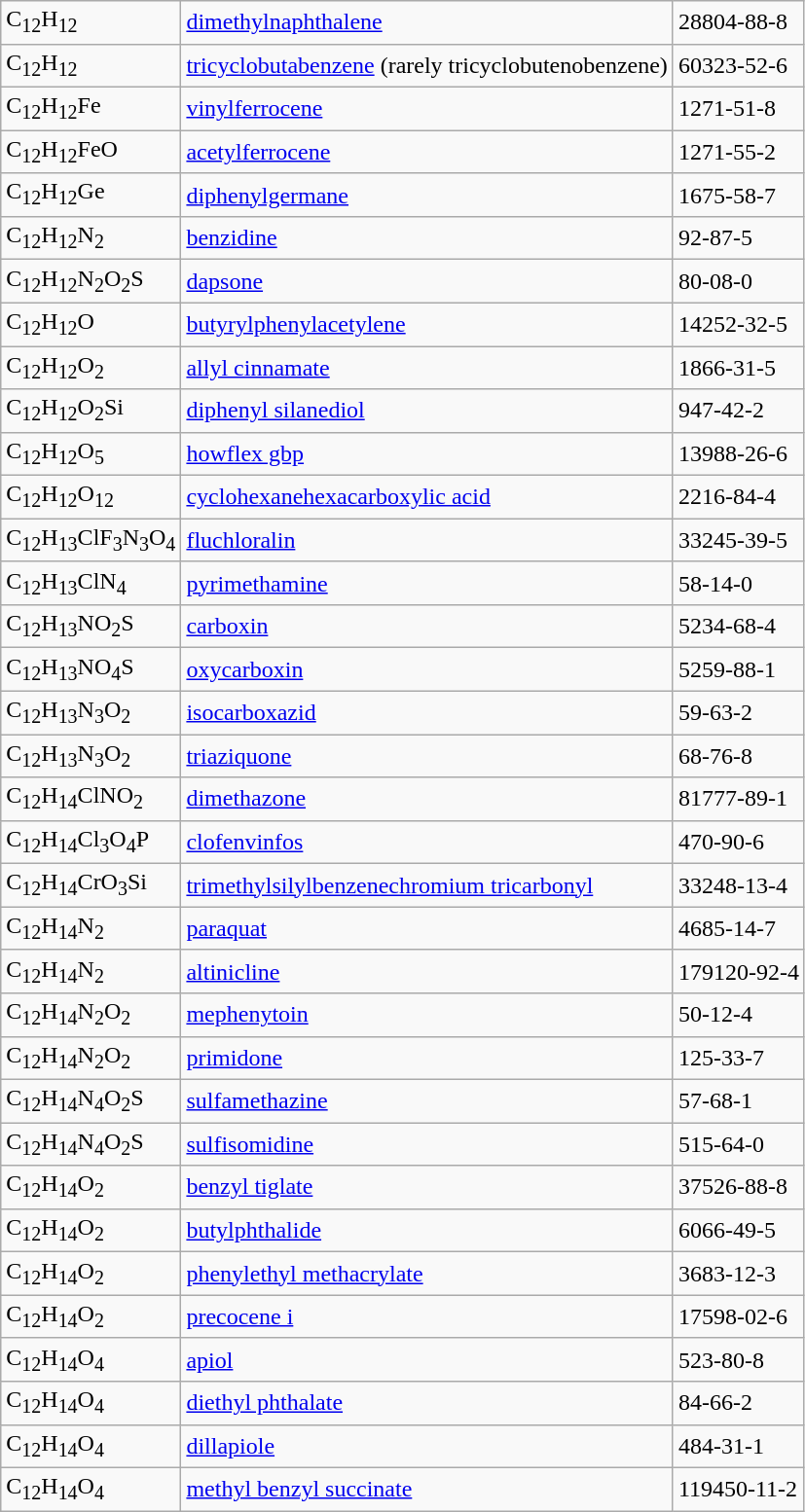<table class="wikitable">
<tr>
<td>C<sub>12</sub>H<sub>12</sub></td>
<td><a href='#'>dimethylnaphthalene</a></td>
<td>28804-88-8</td>
</tr>
<tr>
<td>C<sub>12</sub>H<sub>12</sub></td>
<td><a href='#'>tricyclobutabenzene</a> (rarely tricyclobutenobenzene)</td>
<td>60323-52-6</td>
</tr>
<tr>
<td>C<sub>12</sub>H<sub>12</sub>Fe</td>
<td><a href='#'>vinylferrocene</a></td>
<td>1271-51-8</td>
</tr>
<tr>
<td>C<sub>12</sub>H<sub>12</sub>FeO</td>
<td><a href='#'>acetylferrocene</a></td>
<td>1271-55-2</td>
</tr>
<tr>
<td>C<sub>12</sub>H<sub>12</sub>Ge</td>
<td><a href='#'>diphenylgermane</a></td>
<td>1675-58-7</td>
</tr>
<tr>
<td>C<sub>12</sub>H<sub>12</sub>N<sub>2</sub></td>
<td><a href='#'>benzidine</a></td>
<td>92-87-5</td>
</tr>
<tr>
<td>C<sub>12</sub>H<sub>12</sub>N<sub>2</sub>O<sub>2</sub>S</td>
<td><a href='#'>dapsone</a></td>
<td>80-08-0</td>
</tr>
<tr>
<td>C<sub>12</sub>H<sub>12</sub>O</td>
<td><a href='#'>butyrylphenylacetylene</a></td>
<td>14252-32-5</td>
</tr>
<tr>
<td>C<sub>12</sub>H<sub>12</sub>O<sub>2</sub></td>
<td><a href='#'>allyl cinnamate</a></td>
<td>1866-31-5</td>
</tr>
<tr>
<td>C<sub>12</sub>H<sub>12</sub>O<sub>2</sub>Si</td>
<td><a href='#'>diphenyl silanediol</a></td>
<td>947-42-2</td>
</tr>
<tr>
<td>C<sub>12</sub>H<sub>12</sub>O<sub>5</sub></td>
<td><a href='#'>howflex gbp</a></td>
<td>13988-26-6</td>
</tr>
<tr>
<td>C<sub>12</sub>H<sub>12</sub>O<sub>12</sub></td>
<td><a href='#'>cyclohexanehexacarboxylic acid</a></td>
<td>2216-84-4</td>
</tr>
<tr>
<td>C<sub>12</sub>H<sub>13</sub>ClF<sub>3</sub>N<sub>3</sub>O<sub>4</sub></td>
<td><a href='#'>fluchloralin</a></td>
<td>33245-39-5</td>
</tr>
<tr>
<td>C<sub>12</sub>H<sub>13</sub>ClN<sub>4</sub></td>
<td><a href='#'>pyrimethamine</a></td>
<td>58-14-0</td>
</tr>
<tr>
<td>C<sub>12</sub>H<sub>13</sub>NO<sub>2</sub>S</td>
<td><a href='#'>carboxin</a></td>
<td>5234-68-4</td>
</tr>
<tr>
<td>C<sub>12</sub>H<sub>13</sub>NO<sub>4</sub>S</td>
<td><a href='#'>oxycarboxin</a></td>
<td>5259-88-1</td>
</tr>
<tr>
<td>C<sub>12</sub>H<sub>13</sub>N<sub>3</sub>O<sub>2</sub></td>
<td><a href='#'>isocarboxazid</a></td>
<td>59-63-2</td>
</tr>
<tr>
<td>C<sub>12</sub>H<sub>13</sub>N<sub>3</sub>O<sub>2</sub></td>
<td><a href='#'>triaziquone</a></td>
<td>68-76-8</td>
</tr>
<tr>
<td>C<sub>12</sub>H<sub>14</sub>ClNO<sub>2</sub></td>
<td><a href='#'>dimethazone</a></td>
<td>81777-89-1</td>
</tr>
<tr>
<td>C<sub>12</sub>H<sub>14</sub>Cl<sub>3</sub>O<sub>4</sub>P</td>
<td><a href='#'>clofenvinfos</a></td>
<td>470-90-6</td>
</tr>
<tr>
<td>C<sub>12</sub>H<sub>14</sub>CrO<sub>3</sub>Si</td>
<td><a href='#'>trimethylsilylbenzenechromium tricarbonyl</a></td>
<td>33248-13-4</td>
</tr>
<tr>
<td>C<sub>12</sub>H<sub>14</sub>N<sub>2</sub></td>
<td><a href='#'>paraquat</a></td>
<td>4685-14-7</td>
</tr>
<tr>
<td>C<sub>12</sub>H<sub>14</sub>N<sub>2</sub></td>
<td><a href='#'>altinicline</a></td>
<td>179120-92-4</td>
</tr>
<tr>
<td>C<sub>12</sub>H<sub>14</sub>N<sub>2</sub>O<sub>2</sub></td>
<td><a href='#'>mephenytoin</a></td>
<td>50-12-4</td>
</tr>
<tr>
<td>C<sub>12</sub>H<sub>14</sub>N<sub>2</sub>O<sub>2</sub></td>
<td><a href='#'>primidone</a></td>
<td>125-33-7</td>
</tr>
<tr>
<td>C<sub>12</sub>H<sub>14</sub>N<sub>4</sub>O<sub>2</sub>S</td>
<td><a href='#'>sulfamethazine</a></td>
<td>57-68-1</td>
</tr>
<tr>
<td>C<sub>12</sub>H<sub>14</sub>N<sub>4</sub>O<sub>2</sub>S</td>
<td><a href='#'>sulfisomidine</a></td>
<td>515-64-0</td>
</tr>
<tr>
<td>C<sub>12</sub>H<sub>14</sub>O<sub>2</sub></td>
<td><a href='#'>benzyl tiglate</a></td>
<td>37526-88-8</td>
</tr>
<tr>
<td>C<sub>12</sub>H<sub>14</sub>O<sub>2</sub></td>
<td><a href='#'>butylphthalide</a></td>
<td>6066-49-5</td>
</tr>
<tr>
<td>C<sub>12</sub>H<sub>14</sub>O<sub>2</sub></td>
<td><a href='#'>phenylethyl methacrylate</a></td>
<td>3683-12-3</td>
</tr>
<tr>
<td>C<sub>12</sub>H<sub>14</sub>O<sub>2</sub></td>
<td><a href='#'>precocene i</a></td>
<td>17598-02-6</td>
</tr>
<tr>
<td>C<sub>12</sub>H<sub>14</sub>O<sub>4</sub></td>
<td><a href='#'>apiol</a></td>
<td>523-80-8</td>
</tr>
<tr>
<td>C<sub>12</sub>H<sub>14</sub>O<sub>4</sub></td>
<td><a href='#'>diethyl phthalate</a></td>
<td>84-66-2</td>
</tr>
<tr>
<td>C<sub>12</sub>H<sub>14</sub>O<sub>4</sub></td>
<td><a href='#'>dillapiole</a></td>
<td>484-31-1</td>
</tr>
<tr>
<td>C<sub>12</sub>H<sub>14</sub>O<sub>4</sub></td>
<td><a href='#'>methyl benzyl succinate</a></td>
<td>119450-11-2</td>
</tr>
</table>
